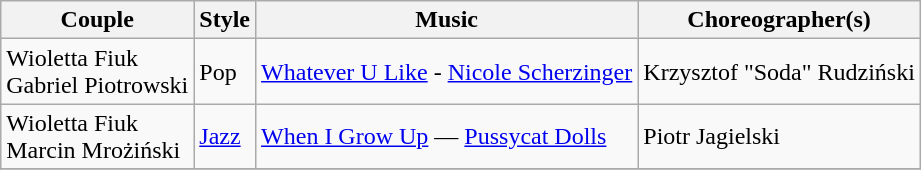<table class="wikitable">
<tr>
<th>Couple</th>
<th>Style</th>
<th>Music</th>
<th>Choreographer(s)</th>
</tr>
<tr>
<td>Wioletta Fiuk<br>Gabriel Piotrowski</td>
<td>Pop</td>
<td><a href='#'>Whatever U Like</a> - <a href='#'>Nicole Scherzinger</a></td>
<td>Krzysztof "Soda" Rudziński</td>
</tr>
<tr>
<td>Wioletta Fiuk<br>Marcin Mrożiński</td>
<td><a href='#'>Jazz</a></td>
<td><a href='#'>When I Grow Up</a> — <a href='#'>Pussycat Dolls</a></td>
<td>Piotr Jagielski</td>
</tr>
<tr>
</tr>
</table>
